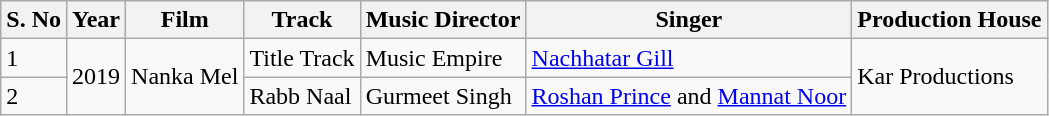<table class="wikitable">
<tr>
<th scope="col">S. No</th>
<th scope="col">Year</th>
<th scope="col">Film</th>
<th scope="col">Track</th>
<th scope="col">Music Director</th>
<th scope="col">Singer</th>
<th scope="col">Production House</th>
</tr>
<tr>
<td>1</td>
<td rowspan="2">2019</td>
<td rowspan="2">Nanka Mel</td>
<td>Title Track</td>
<td>Music Empire</td>
<td><a href='#'>Nachhatar Gill</a></td>
<td rowspan="2">Kar Productions</td>
</tr>
<tr>
<td>2</td>
<td>Rabb Naal</td>
<td>Gurmeet Singh</td>
<td><a href='#'>Roshan Prince</a> and <a href='#'>Mannat Noor</a></td>
</tr>
</table>
